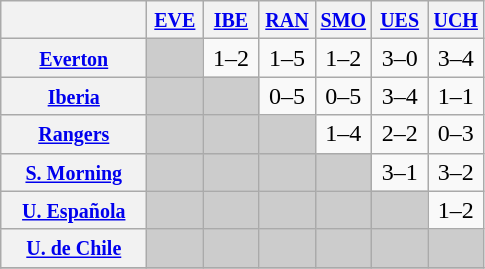<table class="wikitable" style="text-align:center">
<tr>
<th width="90"> </th>
<th width="30"><small><a href='#'>EVE</a></small></th>
<th width="30"><small><a href='#'>IBE</a></small></th>
<th width="30"><small><a href='#'>RAN</a></small></th>
<th width="30"><small><a href='#'>SMO</a></small></th>
<th width="30"><small><a href='#'>UES</a></small></th>
<th width="30"><small><a href='#'>UCH</a></small></th>
</tr>
<tr>
<th><small><a href='#'>Everton</a></small></th>
<td bgcolor="#CCCCCC"></td>
<td>1–2</td>
<td>1–5</td>
<td>1–2</td>
<td>3–0</td>
<td>3–4</td>
</tr>
<tr>
<th><small><a href='#'>Iberia</a></small></th>
<td bgcolor="#CCCCCC"></td>
<td bgcolor="#CCCCCC"></td>
<td>0–5</td>
<td>0–5</td>
<td>3–4</td>
<td>1–1</td>
</tr>
<tr>
<th><small><a href='#'>Rangers</a></small></th>
<td bgcolor="#CCCCCC"></td>
<td bgcolor="#CCCCCC"></td>
<td bgcolor="#CCCCCC"></td>
<td>1–4</td>
<td>2–2</td>
<td>0–3</td>
</tr>
<tr>
<th><small><a href='#'>S. Morning</a></small></th>
<td bgcolor="#CCCCCC"></td>
<td bgcolor="#CCCCCC"></td>
<td bgcolor="#CCCCCC"></td>
<td bgcolor="#CCCCCC"></td>
<td>3–1</td>
<td>3–2</td>
</tr>
<tr>
<th><small><a href='#'>U. Española</a></small></th>
<td bgcolor="#CCCCCC"></td>
<td bgcolor="#CCCCCC"></td>
<td bgcolor="#CCCCCC"></td>
<td bgcolor="#CCCCCC"></td>
<td bgcolor="#CCCCCC"></td>
<td>1–2</td>
</tr>
<tr>
<th><small><a href='#'>U. de Chile</a></small></th>
<td bgcolor="#CCCCCC"></td>
<td bgcolor="#CCCCCC"></td>
<td bgcolor="#CCCCCC"></td>
<td bgcolor="#CCCCCC"></td>
<td bgcolor="#CCCCCC"></td>
<td bgcolor="#CCCCCC"></td>
</tr>
<tr>
</tr>
</table>
